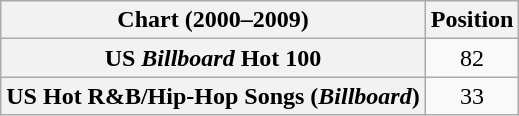<table class="wikitable plainrowheaders" style="text-align:center">
<tr>
<th>Chart (2000–2009)</th>
<th>Position</th>
</tr>
<tr>
<th scope="row">US <em>Billboard</em> Hot 100</th>
<td>82</td>
</tr>
<tr>
<th scope="row">US Hot R&B/Hip-Hop Songs (<em>Billboard</em>)</th>
<td>33</td>
</tr>
</table>
